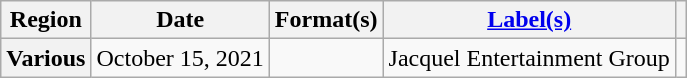<table class="wikitable plainrowheaders">
<tr>
<th scope="col">Region</th>
<th scope="col">Date</th>
<th scope="col">Format(s)</th>
<th scope="col"><a href='#'>Label(s)</a></th>
<th scope="col"></th>
</tr>
<tr>
<th scope="row">Various</th>
<td>October 15, 2021</td>
<td></td>
<td>Jacquel Entertainment Group</td>
<td align="center"></td>
</tr>
</table>
